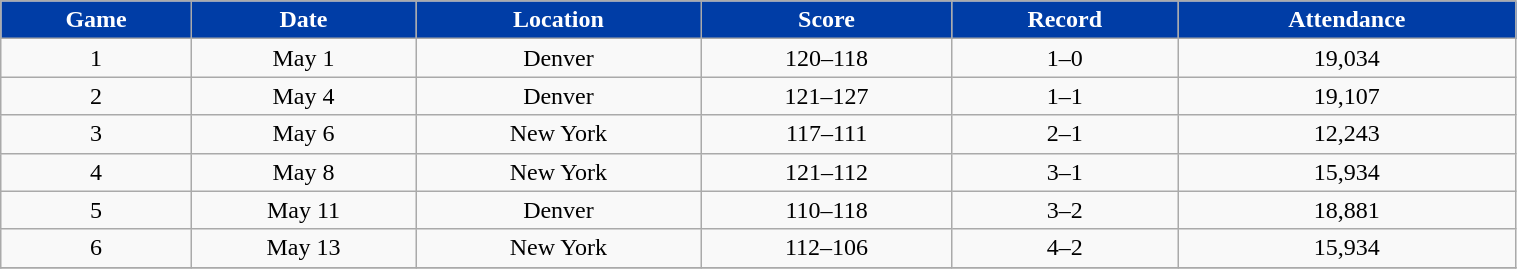<table class="wikitable" width="80%">
<tr align="center" style="background:#003DA6; color:#FFFFFF;">
<td><strong>Game</strong></td>
<td><strong>Date</strong></td>
<td><strong>Location</strong></td>
<td><strong>Score</strong></td>
<td><strong>Record</strong></td>
<td><strong>Attendance</strong></td>
</tr>
<tr align="center" bgcolor="">
<td>1</td>
<td>May 1</td>
<td>Denver</td>
<td>120–118</td>
<td>1–0</td>
<td>19,034</td>
</tr>
<tr align="center" bgcolor="">
<td>2</td>
<td>May 4</td>
<td>Denver</td>
<td>121–127</td>
<td>1–1</td>
<td>19,107</td>
</tr>
<tr align="center" bgcolor="">
<td>3</td>
<td>May 6</td>
<td>New York</td>
<td>117–111</td>
<td>2–1</td>
<td>12,243</td>
</tr>
<tr align="center" bgcolor="">
<td>4</td>
<td>May 8</td>
<td>New York</td>
<td>121–112</td>
<td>3–1</td>
<td>15,934</td>
</tr>
<tr align="center" bgcolor="">
<td>5</td>
<td>May 11</td>
<td>Denver</td>
<td>110–118</td>
<td>3–2</td>
<td>18,881</td>
</tr>
<tr align="center" bgcolor="">
<td>6</td>
<td>May 13</td>
<td>New York</td>
<td>112–106</td>
<td>4–2</td>
<td>15,934</td>
</tr>
<tr align="center" bgcolor="">
</tr>
</table>
